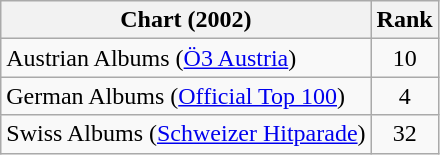<table class="wikitable sortable">
<tr>
<th>Chart (2002)</th>
<th>Rank</th>
</tr>
<tr>
<td>Austrian Albums (<a href='#'>Ö3 Austria</a>)</td>
<td style="text-align:center;">10</td>
</tr>
<tr>
<td>German Albums (<a href='#'>Official Top 100</a>)</td>
<td style="text-align:center;">4</td>
</tr>
<tr>
<td>Swiss Albums (<a href='#'>Schweizer Hitparade</a>)</td>
<td style="text-align:center;">32</td>
</tr>
</table>
